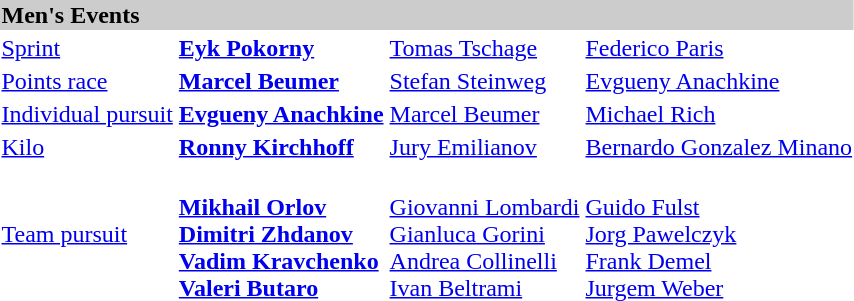<table>
<tr bgcolor="#cccccc">
<td colspan=4><strong>Men's Events</strong></td>
</tr>
<tr>
<td><a href='#'>Sprint</a> <br></td>
<td><strong><a href='#'>Eyk Pokorny</a><br><small></small> </strong></td>
<td><a href='#'>Tomas Tschage</a><br><small></small></td>
<td><a href='#'>Federico Paris</a><br><small></small></td>
</tr>
<tr>
<td><a href='#'>Points race</a> <br></td>
<td><strong><a href='#'>Marcel Beumer</a><br><small></small> </strong></td>
<td><a href='#'>Stefan Steinweg</a><br><small></small></td>
<td><a href='#'>Evgueny Anachkine</a><br><small></small></td>
</tr>
<tr>
<td><a href='#'>Individual pursuit</a> <br></td>
<td><strong><a href='#'>Evgueny Anachkine</a><br><small></small></strong></td>
<td><a href='#'>Marcel Beumer</a><br><small></small></td>
<td><a href='#'>Michael Rich</a><br><small></small></td>
</tr>
<tr>
<td><a href='#'>Kilo</a> <br></td>
<td><strong><a href='#'>Ronny Kirchhoff</a><br><small></small> </strong></td>
<td><a href='#'>Jury Emilianov</a><br><small></small></td>
<td><a href='#'>Bernardo Gonzalez Minano</a><br><small></small></td>
</tr>
<tr>
<td><a href='#'>Team pursuit</a> <br></td>
<td><strong><br><a href='#'>Mikhail Orlov</a><br><a href='#'>Dimitri Zhdanov</a><br><a href='#'>Vadim Kravchenko</a><br><a href='#'>Valeri Butaro</a></strong></td>
<td><br><a href='#'>Giovanni Lombardi</a><br><a href='#'>Gianluca Gorini</a><br><a href='#'>Andrea Collinelli</a><br><a href='#'>Ivan Beltrami</a></td>
<td><br><a href='#'>Guido Fulst</a><br><a href='#'>Jorg Pawelczyk</a><br><a href='#'>Frank Demel</a><br><a href='#'>Jurgem Weber</a></td>
</tr>
</table>
